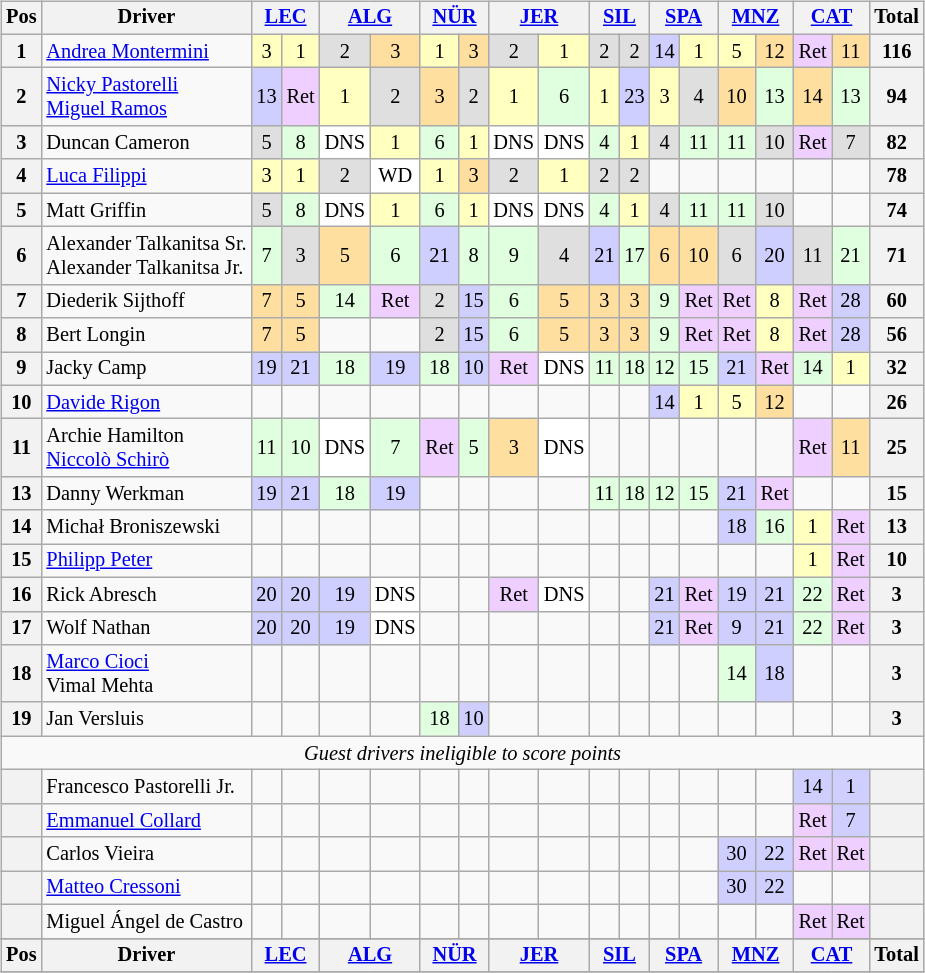<table>
<tr>
<td><br><table class="wikitable" style="font-size: 85%; text-align:center">
<tr valign="top">
<th valign="middle">Pos</th>
<th valign="middle">Driver</th>
<th colspan=2><a href='#'>LEC</a><br></th>
<th colspan=2><a href='#'>ALG</a><br></th>
<th colspan=2><a href='#'>NÜR</a><br></th>
<th colspan=2><a href='#'>JER</a><br></th>
<th colspan=2><a href='#'>SIL</a><br></th>
<th colspan=2><a href='#'>SPA</a><br></th>
<th colspan=2><a href='#'>MNZ</a><br></th>
<th colspan=2><a href='#'>CAT</a><br></th>
<th valign="middle">Total</th>
</tr>
<tr>
<th>1</th>
<td align=left> <a href='#'>Andrea Montermini</a></td>
<td style="background:#FFFFBF;">3</td>
<td style="background:#FFFFBF;">1</td>
<td style="background:#DFDFDF;">2</td>
<td style="background:#ffdf9f;">3</td>
<td style="background:#FFFFBF;">1</td>
<td style="background:#ffdf9f;">3</td>
<td style="background:#DFDFDF;">2</td>
<td style="background:#FFFFBF;">1</td>
<td style="background:#DFDFDF;">2</td>
<td style="background:#DFDFDF;">2</td>
<td style="background:#CFCFFF;">14</td>
<td style="background:#FFFFBF;">1</td>
<td style="background:#FFFFBF;">5</td>
<td style="background:#ffdf9f;">12</td>
<td style="background:#EFCFFF;">Ret</td>
<td style="background:#ffdf9f;">11</td>
<th>116</th>
</tr>
<tr>
<th>2</th>
<td align=left> <a href='#'>Nicky Pastorelli</a><br> <a href='#'>Miguel Ramos</a></td>
<td style="background:#CFCFFF;">13</td>
<td style="background:#EFCFFF;">Ret</td>
<td style="background:#FFFFBF;">1</td>
<td style="background:#DFDFDF;">2</td>
<td style="background:#ffdf9f;">3</td>
<td style="background:#DFDFDF;">2</td>
<td style="background:#FFFFBF;">1</td>
<td style="background:#DFFFDF;">6</td>
<td style="background:#FFFFBF;">1</td>
<td style="background:#CFCFFF;">23</td>
<td style="background:#FFFFBF;">3</td>
<td style="background:#DFDFDF;">4</td>
<td style="background:#ffdf9f;">10</td>
<td style="background:#DFFFDF;">13</td>
<td style="background:#ffdf9f;">14</td>
<td style="background:#DFFFDF;">13</td>
<th>94</th>
</tr>
<tr>
<th>3</th>
<td align=left> Duncan Cameron</td>
<td style="background:#DFDFDF;">5</td>
<td style="background:#DFFFDF;">8</td>
<td style="background:#FFFFFF;">DNS</td>
<td style="background:#FFFFBF;">1</td>
<td style="background:#DFFFDF;">6</td>
<td style="background:#FFFFBF;">1</td>
<td style="background:#FFFFFF;">DNS</td>
<td style="background:#FFFFFF;">DNS</td>
<td style="background:#DFFFDF;">4</td>
<td style="background:#FFFFBF;">1</td>
<td style="background:#DFDFDF;">4</td>
<td style="background:#DFFFDF;">11</td>
<td style="background:#DFFFDF;">11</td>
<td style="background:#DFDFDF;">10</td>
<td style="background:#EFCFFF;">Ret</td>
<td style="background:#DFDFDF;">7</td>
<th>82</th>
</tr>
<tr>
<th>4</th>
<td align=left> <a href='#'>Luca Filippi</a></td>
<td style="background:#FFFFBF;">3</td>
<td style="background:#FFFFBF;">1</td>
<td style="background:#DFDFDF;">2</td>
<td style="background:#FFFFFF;">WD</td>
<td style="background:#FFFFBF;">1</td>
<td style="background:#ffdf9f;">3</td>
<td style="background:#DFDFDF;">2</td>
<td style="background:#FFFFBF;">1</td>
<td style="background:#DFDFDF;">2</td>
<td style="background:#DFDFDF;">2</td>
<td></td>
<td></td>
<td></td>
<td></td>
<td></td>
<td></td>
<th>78</th>
</tr>
<tr>
<th>5</th>
<td align=left> Matt Griffin</td>
<td style="background:#DFDFDF;">5</td>
<td style="background:#DFFFDF;">8</td>
<td style="background:#FFFFFF;">DNS</td>
<td style="background:#FFFFBF;">1</td>
<td style="background:#DFFFDF;">6</td>
<td style="background:#FFFFBF;">1</td>
<td style="background:#FFFFFF;">DNS</td>
<td style="background:#FFFFFF;">DNS</td>
<td style="background:#DFFFDF;">4</td>
<td style="background:#FFFFBF;">1</td>
<td style="background:#DFDFDF;">4</td>
<td style="background:#DFFFDF;">11</td>
<td style="background:#DFFFDF;">11</td>
<td style="background:#DFDFDF;">10</td>
<td></td>
<td></td>
<th>74</th>
</tr>
<tr>
<th>6</th>
<td align=left> Alexander Talkanitsa Sr.<br> Alexander Talkanitsa Jr.</td>
<td style="background:#DFFFDF;">7</td>
<td style="background:#DFDFDF;">3</td>
<td style="background:#ffdf9f;">5</td>
<td style="background:#DFFFDF;">6</td>
<td style="background:#CFCFFF;">21</td>
<td style="background:#DFFFDF;">8</td>
<td style="background:#DFFFDF;">9</td>
<td style="background:#DFDFDF;">4</td>
<td style="background:#CFCFFF;">21</td>
<td style="background:#DFFFDF;">17</td>
<td style="background:#ffdf9f;">6</td>
<td style="background:#ffdf9f;">10</td>
<td style="background:#DFDFDF;">6</td>
<td style="background:#CFCFFF;">20</td>
<td style="background:#DFDFDF;">11</td>
<td style="background:#DFFFDF;">21</td>
<th>71</th>
</tr>
<tr>
<th>7</th>
<td align=left> Diederik Sijthoff</td>
<td style="background:#ffdf9f;">7</td>
<td style="background:#ffdf9f;">5</td>
<td style="background:#DFFFDF;">14</td>
<td style="background:#EFCFFF;">Ret</td>
<td style="background:#DFDFDF;">2</td>
<td style="background:#CFCFFF;">15</td>
<td style="background:#DFFFDF;">6</td>
<td style="background:#ffdf9f;">5</td>
<td style="background:#ffdf9f;">3</td>
<td style="background:#ffdf9f;">3</td>
<td style="background:#DFFFDF;">9</td>
<td style="background:#EFCFFF;">Ret</td>
<td style="background:#EFCFFF;">Ret</td>
<td style="background:#FFFFBF;">8</td>
<td style="background:#EFCFFF;">Ret</td>
<td style="background:#CFCFFF;">28</td>
<th>60</th>
</tr>
<tr>
<th>8</th>
<td align=left> Bert Longin</td>
<td style="background:#ffdf9f;">7</td>
<td style="background:#ffdf9f;">5</td>
<td></td>
<td></td>
<td style="background:#DFDFDF;">2</td>
<td style="background:#CFCFFF;">15</td>
<td style="background:#DFFFDF;">6</td>
<td style="background:#ffdf9f;">5</td>
<td style="background:#ffdf9f;">3</td>
<td style="background:#ffdf9f;">3</td>
<td style="background:#DFFFDF;">9</td>
<td style="background:#EFCFFF;">Ret</td>
<td style="background:#EFCFFF;">Ret</td>
<td style="background:#FFFFBF;">8</td>
<td style="background:#EFCFFF;">Ret</td>
<td style="background:#CFCFFF;">28</td>
<th>56</th>
</tr>
<tr>
<th>9</th>
<td align=left> Jacky Camp</td>
<td style="background:#CFCFFF;">19</td>
<td style="background:#CFCFFF;">21</td>
<td style="background:#DFFFDF;">18</td>
<td style="background:#CFCFFF;">19</td>
<td style="background:#DFFFDF;">18</td>
<td style="background:#CFCFFF;">10</td>
<td style="background:#EFCFFF;">Ret</td>
<td style="background:#FFFFFF;">DNS</td>
<td style="background:#DFFFDF;">11</td>
<td style="background:#DFFFDF;">18</td>
<td style="background:#DFFFDF;">12</td>
<td style="background:#DFFFDF;">15</td>
<td style="background:#CFCFFF;">21</td>
<td style="background:#EFCFFF;">Ret</td>
<td style="background:#DFFFDF;">14</td>
<td style="background:#FFFFBF;">1</td>
<th>32</th>
</tr>
<tr>
<th>10</th>
<td align=left> <a href='#'>Davide Rigon</a></td>
<td></td>
<td></td>
<td></td>
<td></td>
<td></td>
<td></td>
<td></td>
<td></td>
<td></td>
<td></td>
<td style="background:#CFCFFF;">14</td>
<td style="background:#FFFFBF;">1</td>
<td style="background:#FFFFBF;">5</td>
<td style="background:#ffdf9f;">12</td>
<td></td>
<td></td>
<th>26</th>
</tr>
<tr>
<th>11</th>
<td align=left> Archie Hamilton<br> <a href='#'>Niccolò Schirò</a></td>
<td style="background:#DFFFDF;">11</td>
<td style="background:#DFFFDF;">10</td>
<td style="background:#FFFFFF;">DNS</td>
<td style="background:#DFFFDF;">7</td>
<td style="background:#EFCFFF;">Ret</td>
<td style="background:#DFFFDF;">5</td>
<td style="background:#ffdf9f;">3</td>
<td style="background:#FFFFFF;">DNS</td>
<td></td>
<td></td>
<td></td>
<td></td>
<td></td>
<td></td>
<td style="background:#EFCFFF;">Ret</td>
<td style="background:#ffdf9f;">11</td>
<th>25</th>
</tr>
<tr>
<th>13</th>
<td align=left> Danny Werkman</td>
<td style="background:#CFCFFF;">19</td>
<td style="background:#CFCFFF;">21</td>
<td style="background:#DFFFDF;">18</td>
<td style="background:#CFCFFF;">19</td>
<td></td>
<td></td>
<td></td>
<td></td>
<td style="background:#DFFFDF;">11</td>
<td style="background:#DFFFDF;">18</td>
<td style="background:#DFFFDF;">12</td>
<td style="background:#DFFFDF;">15</td>
<td style="background:#CFCFFF;">21</td>
<td style="background:#EFCFFF;">Ret</td>
<td></td>
<td></td>
<th>15</th>
</tr>
<tr>
<th>14</th>
<td align=left> Michał Broniszewski</td>
<td></td>
<td></td>
<td></td>
<td></td>
<td></td>
<td></td>
<td></td>
<td></td>
<td></td>
<td></td>
<td></td>
<td></td>
<td style="background:#CFCFFF;">18</td>
<td style="background:#DFFFDF;">16</td>
<td style="background:#FFFFBF;">1</td>
<td style="background:#EFCFFF;">Ret</td>
<th>13</th>
</tr>
<tr>
<th>15</th>
<td align=left> <a href='#'>Philipp Peter</a></td>
<td></td>
<td></td>
<td></td>
<td></td>
<td></td>
<td></td>
<td></td>
<td></td>
<td></td>
<td></td>
<td></td>
<td></td>
<td></td>
<td></td>
<td style="background:#FFFFBF;">1</td>
<td style="background:#EFCFFF;">Ret</td>
<th>10</th>
</tr>
<tr>
<th>16</th>
<td align=left> Rick Abresch</td>
<td style="background:#CFCFFF;">20</td>
<td style="background:#CFCFFF;">20</td>
<td style="background:#CFCFFF;">19</td>
<td style="background:#FFFFFF;">DNS</td>
<td></td>
<td></td>
<td style="background:#EFCFFF;">Ret</td>
<td style="background:#FFFFFF;">DNS</td>
<td></td>
<td></td>
<td style="background:#CFCFFF;">21</td>
<td style="background:#EFCFFF;">Ret</td>
<td style="background:#CFCFFF;">19</td>
<td style="background:#CFCFFF;">21</td>
<td style="background:#DFFFDF;">22</td>
<td style="background:#EFCFFF;">Ret</td>
<th>3</th>
</tr>
<tr>
<th>17</th>
<td align=left> Wolf Nathan</td>
<td style="background:#CFCFFF;">20</td>
<td style="background:#CFCFFF;">20</td>
<td style="background:#CFCFFF;">19</td>
<td style="background:#FFFFFF;">DNS</td>
<td></td>
<td></td>
<td></td>
<td></td>
<td></td>
<td></td>
<td style="background:#CFCFFF;">21</td>
<td style="background:#EFCFFF;">Ret</td>
<td style="background:#CFCFFF;">9</td>
<td style="background:#CFCFFF;">21</td>
<td style="background:#DFFFDF;">22</td>
<td style="background:#EFCFFF;">Ret</td>
<th>3</th>
</tr>
<tr>
<th>18</th>
<td align=left> <a href='#'>Marco Cioci</a><br> Vimal Mehta</td>
<td></td>
<td></td>
<td></td>
<td></td>
<td></td>
<td></td>
<td></td>
<td></td>
<td></td>
<td></td>
<td></td>
<td></td>
<td style="background:#DFFFDF;">14</td>
<td style="background:#CFCFFF;">18</td>
<td></td>
<td></td>
<th>3</th>
</tr>
<tr>
<th>19</th>
<td align=left> Jan Versluis</td>
<td></td>
<td></td>
<td></td>
<td></td>
<td style="background:#DFFFDF;">18</td>
<td style="background:#CFCFFF;">10</td>
<td></td>
<td></td>
<td></td>
<td></td>
<td></td>
<td></td>
<td></td>
<td></td>
<td></td>
<td></td>
<th>3</th>
</tr>
<tr>
<td colspan=19><em>Guest drivers ineligible to score points</em></td>
</tr>
<tr>
<th></th>
<td align=left> Francesco Pastorelli Jr.</td>
<td></td>
<td></td>
<td></td>
<td></td>
<td></td>
<td></td>
<td></td>
<td></td>
<td></td>
<td></td>
<td></td>
<td></td>
<td></td>
<td></td>
<td style="background:#CFCFFF;">14</td>
<td style="background:#CFCFFF;">1</td>
<th></th>
</tr>
<tr>
<th></th>
<td align=left> <a href='#'>Emmanuel Collard</a></td>
<td></td>
<td></td>
<td></td>
<td></td>
<td></td>
<td></td>
<td></td>
<td></td>
<td></td>
<td></td>
<td></td>
<td></td>
<td></td>
<td></td>
<td style="background:#EFCFFF;">Ret</td>
<td style="background:#CFCFFF;">7</td>
<th></th>
</tr>
<tr>
<th></th>
<td align=left> Carlos Vieira</td>
<td></td>
<td></td>
<td></td>
<td></td>
<td></td>
<td></td>
<td></td>
<td></td>
<td></td>
<td></td>
<td></td>
<td></td>
<td style="background:#CFCFFF;">30</td>
<td style="background:#CFCFFF;">22</td>
<td style="background:#EFCFFF;">Ret</td>
<td style="background:#EFCFFF;">Ret</td>
<th></th>
</tr>
<tr>
<th></th>
<td align=left> <a href='#'>Matteo Cressoni</a></td>
<td></td>
<td></td>
<td></td>
<td></td>
<td></td>
<td></td>
<td></td>
<td></td>
<td></td>
<td></td>
<td></td>
<td></td>
<td style="background:#CFCFFF;">30</td>
<td style="background:#CFCFFF;">22</td>
<td></td>
<td></td>
<th></th>
</tr>
<tr>
<th></th>
<td align=left> Miguel Ángel de Castro</td>
<td></td>
<td></td>
<td></td>
<td></td>
<td></td>
<td></td>
<td></td>
<td></td>
<td></td>
<td></td>
<td></td>
<td></td>
<td></td>
<td></td>
<td style="background:#EFCFFF;">Ret</td>
<td style="background:#EFCFFF;">Ret</td>
<th></th>
</tr>
<tr>
</tr>
<tr valign="top">
<th valign="middle">Pos</th>
<th valign="middle">Driver</th>
<th colspan=2><a href='#'>LEC</a><br></th>
<th colspan=2><a href='#'>ALG</a><br></th>
<th colspan=2><a href='#'>NÜR</a><br></th>
<th colspan=2><a href='#'>JER</a><br></th>
<th colspan=2><a href='#'>SIL</a><br></th>
<th colspan=2><a href='#'>SPA</a><br></th>
<th colspan=2><a href='#'>MNZ</a><br></th>
<th colspan=2><a href='#'>CAT</a><br></th>
<th valign="middle">Total</th>
</tr>
<tr>
</tr>
</table>
</td>
<td valign="top"><br></td>
</tr>
</table>
